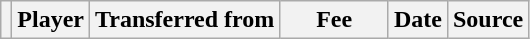<table class="wikitable plainrowheaders sortable">
<tr>
<th></th>
<th scope="col">Player</th>
<th>Transferred from</th>
<th style="width: 65px;">Fee</th>
<th scope="col">Date</th>
<th scope="col">Source</th>
</tr>
</table>
